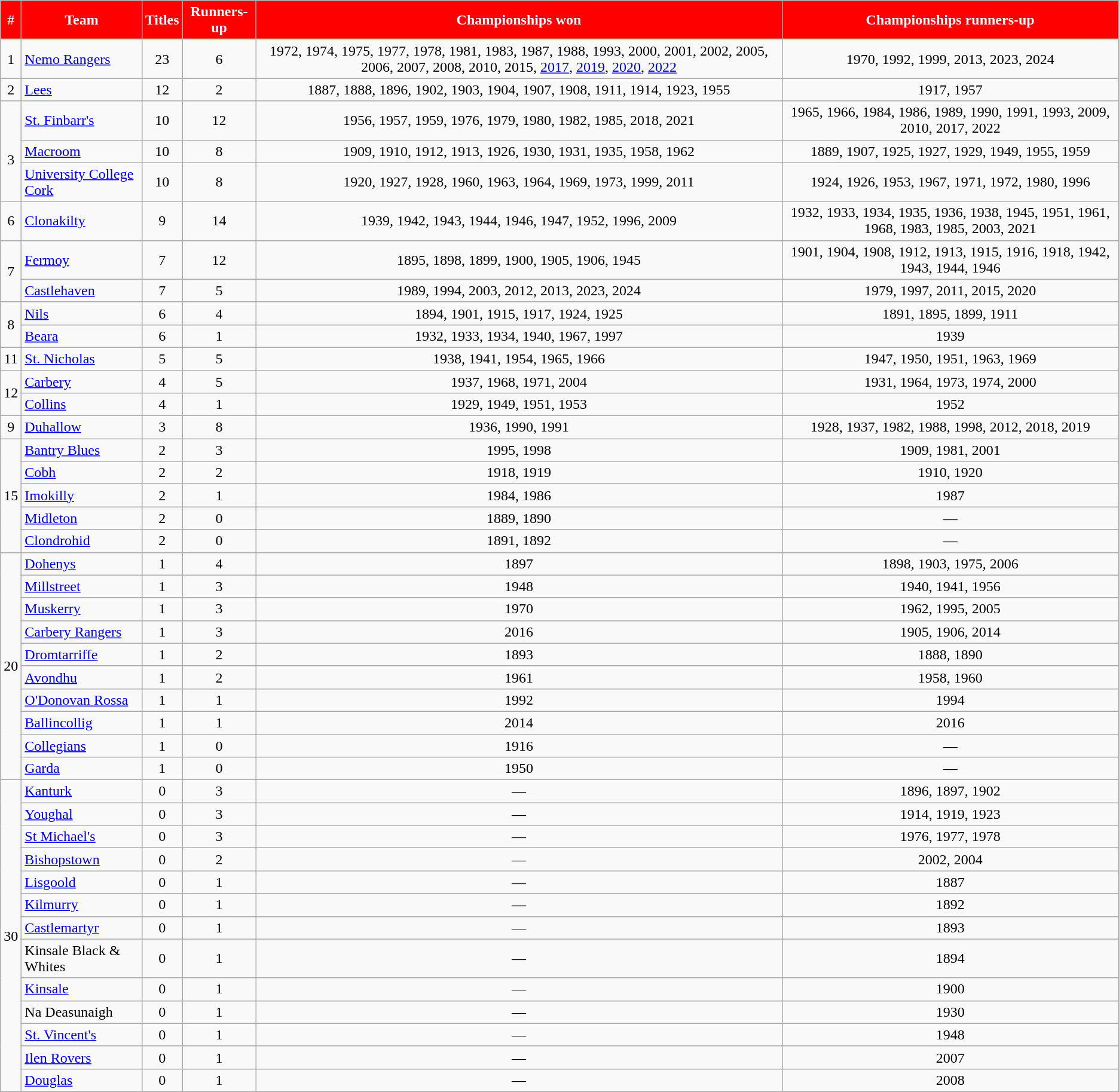<table class="wikitable sortable" style="text-align:center">
<tr>
<th style="background:red;color:white">#</th>
<th style="background:red;color:white">Team</th>
<th style="background:red;color:white">Titles</th>
<th style="background:red;color:white">Runners-up</th>
<th style="background:red;color:white">Championships won</th>
<th style="background:red;color:white">Championships runners-up</th>
</tr>
<tr>
<td>1</td>
<td style="text-align:left"> <a href='#'>Nemo Rangers</a></td>
<td>23</td>
<td>6</td>
<td>1972, 1974, 1975, 1977, 1978, 1981, 1983, 1987, 1988, 1993, 2000, 2001, 2002, 2005, 2006, 2007, 2008, 2010, 2015, <a href='#'>2017</a>, <a href='#'>2019</a>, <a href='#'>2020</a>, <a href='#'>2022</a></td>
<td>1970, 1992, 1999, 2013, 2023, 2024</td>
</tr>
<tr>
<td>2</td>
<td style="text-align:left"> <a href='#'>Lees</a></td>
<td>12</td>
<td>2</td>
<td>1887, 1888, 1896, 1902, 1903, 1904, 1907, 1908, 1911, 1914, 1923, 1955</td>
<td>1917, 1957</td>
</tr>
<tr>
<td rowspan="3"><br>3</td>
<td style="text-align:left"> <a href='#'>St. Finbarr's</a></td>
<td>10</td>
<td>12</td>
<td>1956, 1957, 1959, 1976, 1979, 1980, 1982, 1985, 2018, 2021</td>
<td>1965, 1966, 1984, 1986, 1989, 1990, 1991, 1993, 2009, 2010, 2017, 2022</td>
</tr>
<tr>
<td style="text-align:left"> <a href='#'>Macroom</a></td>
<td>10</td>
<td>8</td>
<td>1909, 1910, 1912, 1913, 1926, 1930, 1931, 1935, 1958, 1962</td>
<td>1889, 1907, 1925, 1927, 1929, 1949, 1955, 1959</td>
</tr>
<tr>
<td style="text-align:left"> <a href='#'>University College Cork</a></td>
<td>10</td>
<td>8</td>
<td>1920, 1927, 1928, 1960, 1963, 1964, 1969, 1973, 1999, 2011</td>
<td>1924, 1926, 1953, 1967, 1971, 1972, 1980, 1996</td>
</tr>
<tr>
<td>6</td>
<td style="text-align:left"> <a href='#'>Clonakilty</a></td>
<td>9</td>
<td>14</td>
<td>1939, 1942, 1943, 1944, 1946, 1947, 1952, 1996, 2009</td>
<td>1932, 1933, 1934, 1935, 1936, 1938, 1945, 1951, 1961, 1968, 1983, 1985, 2003, 2021</td>
</tr>
<tr>
<td rowspan="2">7</td>
<td style="text-align:left"> <a href='#'>Fermoy</a></td>
<td>7</td>
<td>12</td>
<td>1895, 1898, 1899, 1900, 1905, 1906, 1945</td>
<td>1901, 1904, 1908, 1912, 1913, 1915, 1916, 1918, 1942, 1943, 1944, 1946</td>
</tr>
<tr>
<td style="text-align:left"> <a href='#'>Castlehaven</a></td>
<td>7</td>
<td>5</td>
<td>1989, 1994, 2003, 2012, 2013, 2023, 2024</td>
<td>1979, 1997, 2011, 2015, 2020</td>
</tr>
<tr>
<td rowspan="2">8</td>
<td style="text-align:left"><a href='#'>Nils</a></td>
<td>6</td>
<td>4</td>
<td>1894, 1901, 1915, 1917, 1924, 1925</td>
<td>1891, 1895, 1899, 1911</td>
</tr>
<tr>
<td style="text-align:left"> <a href='#'>Beara</a></td>
<td>6</td>
<td>1</td>
<td>1932, 1933, 1934, 1940, 1967, 1997</td>
<td>1939</td>
</tr>
<tr>
<td>11</td>
<td style="text-align:left"> <a href='#'>St. Nicholas</a></td>
<td>5</td>
<td>5</td>
<td>1938, 1941, 1954, 1965, 1966</td>
<td>1947, 1950, 1951, 1963, 1969</td>
</tr>
<tr>
<td rowspan="2">12</td>
<td style="text-align:left"> <a href='#'>Carbery</a></td>
<td>4</td>
<td>5</td>
<td>1937, 1968, 1971, 2004</td>
<td>1931, 1964, 1973, 1974, 2000</td>
</tr>
<tr>
<td style="text-align:left"><a href='#'>Collins</a></td>
<td>4</td>
<td>1</td>
<td>1929, 1949, 1951, 1953</td>
<td>1952</td>
</tr>
<tr>
<td>9</td>
<td style="text-align:left"> <a href='#'>Duhallow</a></td>
<td>3</td>
<td>8</td>
<td>1936, 1990, 1991</td>
<td>1928, 1937, 1982, 1988, 1998, 2012, 2018, 2019</td>
</tr>
<tr>
<td rowspan="5">15</td>
<td style="text-align:left"> <a href='#'>Bantry Blues</a></td>
<td>2</td>
<td>3</td>
<td>1995, 1998</td>
<td>1909, 1981, 2001</td>
</tr>
<tr>
<td style="text-align:left"> <a href='#'>Cobh</a></td>
<td>2</td>
<td>2</td>
<td>1918, 1919</td>
<td>1910, 1920</td>
</tr>
<tr>
<td style="text-align:left"> <a href='#'>Imokilly</a></td>
<td>2</td>
<td>1</td>
<td>1984, 1986</td>
<td>1987</td>
</tr>
<tr>
<td style="text-align:left"> <a href='#'>Midleton</a></td>
<td>2</td>
<td>0</td>
<td>1889, 1890</td>
<td>—</td>
</tr>
<tr>
<td style="text-align:left"> <a href='#'>Clondrohid</a></td>
<td>2</td>
<td>0</td>
<td>1891, 1892</td>
<td>—</td>
</tr>
<tr>
<td rowspan="10">20</td>
<td style="text-align:left"> <a href='#'>Dohenys</a></td>
<td>1</td>
<td>4</td>
<td>1897</td>
<td>1898, 1903, 1975, 2006</td>
</tr>
<tr>
<td style="text-align:left"> <a href='#'>Millstreet</a></td>
<td>1</td>
<td>3</td>
<td>1948</td>
<td>1940, 1941, 1956</td>
</tr>
<tr>
<td style="text-align:left"> <a href='#'>Muskerry</a></td>
<td>1</td>
<td>3</td>
<td>1970</td>
<td>1962, 1995, 2005</td>
</tr>
<tr>
<td style="text-align:left"> <a href='#'>Carbery Rangers</a></td>
<td>1</td>
<td>3</td>
<td>2016</td>
<td>1905, 1906, 2014</td>
</tr>
<tr>
<td style="text-align:left"> <a href='#'>Dromtarriffe</a></td>
<td>1</td>
<td>2</td>
<td>1893</td>
<td>1888, 1890</td>
</tr>
<tr>
<td style="text-align:left"> <a href='#'>Avondhu</a></td>
<td>1</td>
<td>2</td>
<td>1961</td>
<td>1958, 1960</td>
</tr>
<tr>
<td style="text-align:left"> <a href='#'>O'Donovan Rossa</a></td>
<td>1</td>
<td>1</td>
<td>1992</td>
<td>1994</td>
</tr>
<tr>
<td style="text-align:left"> <a href='#'>Ballincollig</a></td>
<td>1</td>
<td>1</td>
<td>2014</td>
<td>2016</td>
</tr>
<tr>
<td style="text-align:left"> <a href='#'>Collegians</a></td>
<td>1</td>
<td>0</td>
<td>1916</td>
<td>—</td>
</tr>
<tr>
<td style="text-align:left"><a href='#'>Garda</a></td>
<td>1</td>
<td>0</td>
<td>1950</td>
<td>—</td>
</tr>
<tr>
<td rowspan="13">30</td>
<td style="text-align:left"> <a href='#'>Kanturk</a></td>
<td>0</td>
<td>3</td>
<td>—</td>
<td>1896, 1897, 1902</td>
</tr>
<tr>
<td style="text-align:left"> <a href='#'>Youghal</a></td>
<td>0</td>
<td>3</td>
<td>—</td>
<td>1914, 1919, 1923</td>
</tr>
<tr>
<td style="text-align:left"> <a href='#'>St Michael's</a></td>
<td>0</td>
<td>3</td>
<td>—</td>
<td>1976, 1977, 1978</td>
</tr>
<tr>
<td style="text-align:left"> <a href='#'>Bishopstown</a></td>
<td>0</td>
<td>2</td>
<td>—</td>
<td>2002, 2004</td>
</tr>
<tr>
<td style="text-align:left"> <a href='#'>Lisgoold</a></td>
<td>0</td>
<td>1</td>
<td>—</td>
<td>1887</td>
</tr>
<tr>
<td style="text-align:left"> <a href='#'>Kilmurry</a></td>
<td>0</td>
<td>1</td>
<td>—</td>
<td>1892</td>
</tr>
<tr>
<td style="text-align:left"> <a href='#'>Castlemartyr</a></td>
<td>0</td>
<td>1</td>
<td>—</td>
<td>1893</td>
</tr>
<tr>
<td style="text-align:left"> Kinsale Black & Whites</td>
<td>0</td>
<td>1</td>
<td>—</td>
<td>1894</td>
</tr>
<tr>
<td style="text-align:left"> <a href='#'>Kinsale</a></td>
<td>0</td>
<td>1</td>
<td>—</td>
<td>1900</td>
</tr>
<tr>
<td style="text-align:left">Na Deasunaigh</td>
<td>0</td>
<td>1</td>
<td>—</td>
<td>1930</td>
</tr>
<tr>
<td style="text-align:left"> <a href='#'>St. Vincent's</a></td>
<td>0</td>
<td>1</td>
<td>—</td>
<td>1948</td>
</tr>
<tr>
<td style="text-align:left"> <a href='#'>Ilen Rovers</a></td>
<td>0</td>
<td>1</td>
<td>—</td>
<td>2007</td>
</tr>
<tr>
<td style="text-align:left"> <a href='#'>Douglas</a></td>
<td>0</td>
<td>1</td>
<td>—</td>
<td>2008</td>
</tr>
</table>
